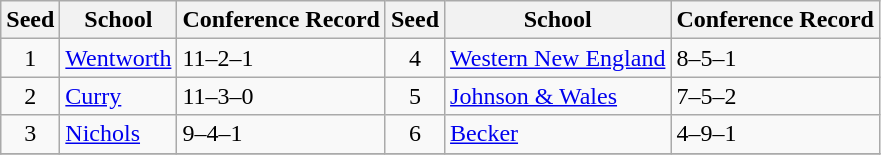<table class="wikitable">
<tr>
<th>Seed</th>
<th>School</th>
<th>Conference Record</th>
<th>Seed</th>
<th>School</th>
<th>Conference Record</th>
</tr>
<tr>
<td align=center>1</td>
<td><a href='#'>Wentworth</a></td>
<td>11–2–1</td>
<td align=center>4</td>
<td><a href='#'>Western New England</a></td>
<td>8–5–1</td>
</tr>
<tr>
<td align=center>2</td>
<td><a href='#'>Curry</a></td>
<td>11–3–0</td>
<td align=center>5</td>
<td><a href='#'>Johnson & Wales</a></td>
<td>7–5–2</td>
</tr>
<tr>
<td align=center>3</td>
<td><a href='#'>Nichols</a></td>
<td>9–4–1</td>
<td align=center>6</td>
<td><a href='#'>Becker</a></td>
<td>4–9–1</td>
</tr>
<tr>
</tr>
</table>
